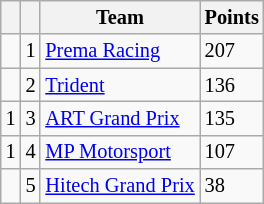<table class="wikitable" style="font-size: 85%;">
<tr>
<th></th>
<th></th>
<th>Team</th>
<th>Points</th>
</tr>
<tr>
<td align="left"></td>
<td align="center">1</td>
<td> <a href='#'>Prema Racing</a></td>
<td>207</td>
</tr>
<tr>
<td align="left"></td>
<td align="center">2</td>
<td> <a href='#'>Trident</a></td>
<td>136</td>
</tr>
<tr>
<td align="left"> 1</td>
<td align="center">3</td>
<td> <a href='#'>ART Grand Prix</a></td>
<td>135</td>
</tr>
<tr>
<td align="left"> 1</td>
<td align="center">4</td>
<td> <a href='#'>MP Motorsport</a></td>
<td>107</td>
</tr>
<tr>
<td align="left"></td>
<td align="center">5</td>
<td> <a href='#'>Hitech Grand Prix</a></td>
<td>38</td>
</tr>
</table>
